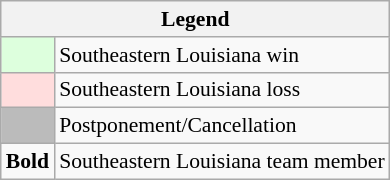<table class="wikitable" style="font-size:90%">
<tr>
<th colspan="2">Legend</th>
</tr>
<tr>
<td bgcolor="#ddffdd"> </td>
<td>Southeastern Louisiana win</td>
</tr>
<tr>
<td bgcolor="#ffdddd"> </td>
<td>Southeastern Louisiana loss</td>
</tr>
<tr>
<td bgcolor="#bbbbbb"> </td>
<td>Postponement/Cancellation</td>
</tr>
<tr>
<td><strong>Bold</strong></td>
<td>Southeastern Louisiana team member</td>
</tr>
</table>
